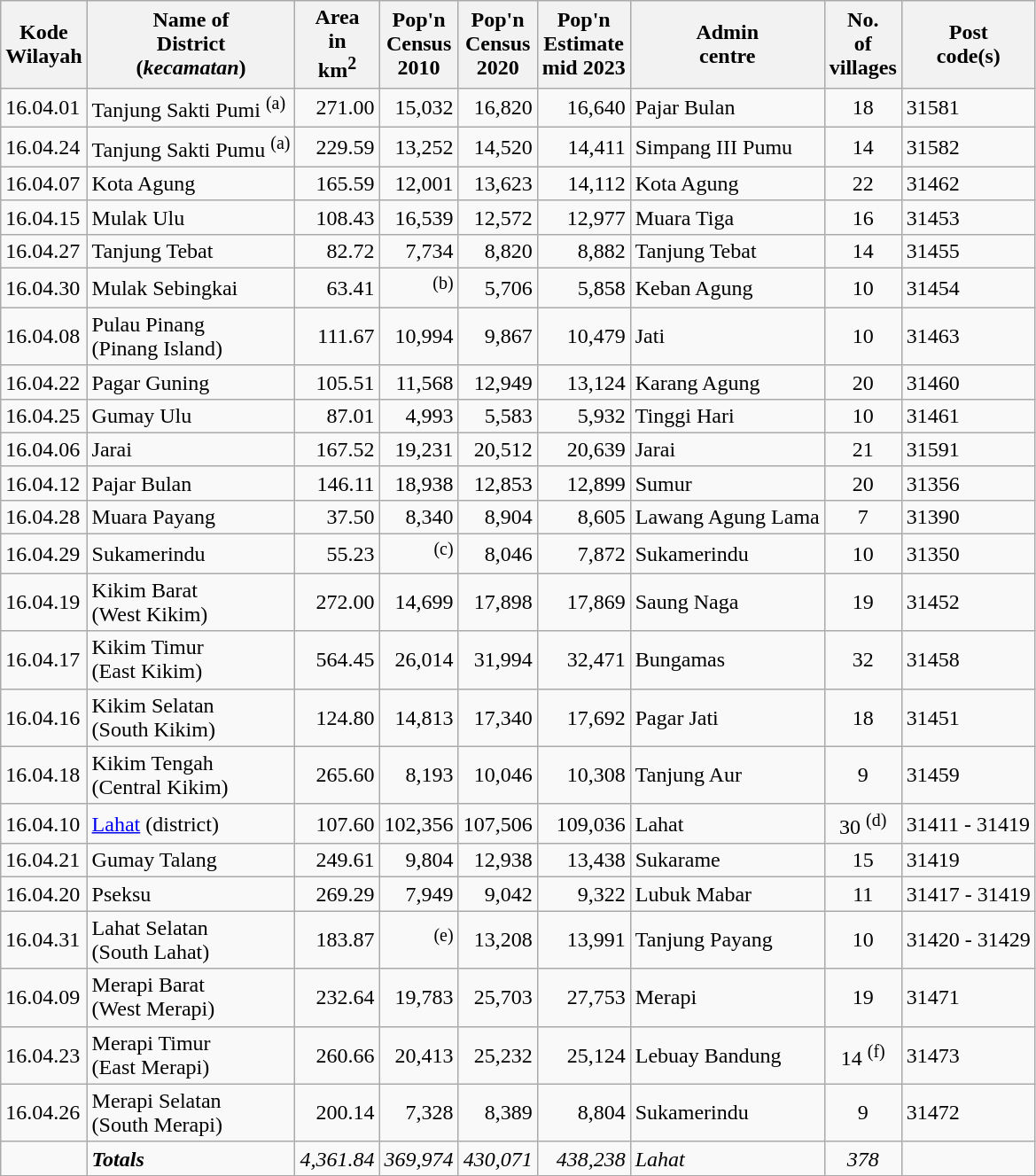<table class="sortable wikitable">
<tr>
<th>Kode <br>Wilayah</th>
<th>Name of<br>District<br>(<em>kecamatan</em>)</th>
<th>Area <br>in<br>km<sup>2</sup></th>
<th>Pop'n<br>Census<br>2010</th>
<th>Pop'n<br>Census<br>2020</th>
<th>Pop'n<br>Estimate<br>mid 2023</th>
<th>Admin<br> centre</th>
<th>No.<br>of<br>villages</th>
<th>Post<br>code(s)</th>
</tr>
<tr>
<td>16.04.01</td>
<td>Tanjung Sakti Pumi <sup>(a)</sup></td>
<td align="right">271.00</td>
<td align="right">15,032</td>
<td align="right">16,820</td>
<td align="right">16,640</td>
<td>Pajar Bulan</td>
<td align="center">18</td>
<td>31581</td>
</tr>
<tr>
<td>16.04.24</td>
<td>Tanjung Sakti Pumu <sup>(a)</sup></td>
<td align="right">229.59</td>
<td align="right">13,252</td>
<td align="right">14,520</td>
<td align="right">14,411</td>
<td>Simpang III Pumu</td>
<td align="center">14</td>
<td>31582</td>
</tr>
<tr>
<td>16.04.07</td>
<td>Kota Agung</td>
<td align="right">165.59</td>
<td align="right">12,001</td>
<td align="right">13,623</td>
<td align="right">14,112</td>
<td>Kota Agung</td>
<td align="center">22</td>
<td>31462</td>
</tr>
<tr>
<td>16.04.15</td>
<td>Mulak Ulu</td>
<td align="right">108.43</td>
<td align="right">16,539</td>
<td align="right">12,572</td>
<td align="right">12,977</td>
<td>Muara Tiga</td>
<td align="center">16</td>
<td>31453</td>
</tr>
<tr>
<td>16.04.27</td>
<td>Tanjung Tebat</td>
<td align="right">82.72</td>
<td align="right">7,734</td>
<td align="right">8,820</td>
<td align="right">8,882</td>
<td>Tanjung Tebat</td>
<td align="center">14</td>
<td>31455</td>
</tr>
<tr>
<td>16.04.30</td>
<td>Mulak Sebingkai</td>
<td align="right">63.41</td>
<td align="right"><sup>(b)</sup></td>
<td align="right">5,706</td>
<td align="right">5,858</td>
<td>Keban Agung</td>
<td align="center">10</td>
<td>31454</td>
</tr>
<tr>
<td>16.04.08</td>
<td>Pulau Pinang <br>(Pinang Island)</td>
<td align="right">111.67</td>
<td align="right">10,994</td>
<td align="right">9,867</td>
<td align="right">10,479</td>
<td>Jati</td>
<td align="center">10</td>
<td>31463</td>
</tr>
<tr>
<td>16.04.22</td>
<td>Pagar Guning</td>
<td align="right">105.51</td>
<td align="right">11,568</td>
<td align="right">12,949</td>
<td align="right">13,124</td>
<td>Karang Agung</td>
<td align="center">20</td>
<td>31460</td>
</tr>
<tr>
<td>16.04.25</td>
<td>Gumay Ulu</td>
<td align="right">87.01</td>
<td align="right">4,993</td>
<td align="right">5,583</td>
<td align="right">5,932</td>
<td>Tinggi Hari</td>
<td align="center">10</td>
<td>31461</td>
</tr>
<tr>
<td>16.04.06</td>
<td>Jarai</td>
<td align="right">167.52</td>
<td align="right">19,231</td>
<td align="right">20,512</td>
<td align="right">20,639</td>
<td>Jarai</td>
<td align="center">21</td>
<td>31591</td>
</tr>
<tr>
<td>16.04.12</td>
<td>Pajar Bulan</td>
<td align="right">146.11</td>
<td align="right">18,938</td>
<td align="right">12,853</td>
<td align="right">12,899</td>
<td>Sumur</td>
<td align="center">20</td>
<td>31356</td>
</tr>
<tr>
<td>16.04.28</td>
<td>Muara Payang</td>
<td align="right">37.50</td>
<td align="right">8,340</td>
<td align="right">8,904</td>
<td align="right">8,605</td>
<td>Lawang Agung Lama</td>
<td align="center">7</td>
<td>31390</td>
</tr>
<tr>
<td>16.04.29</td>
<td>Sukamerindu</td>
<td align="right">55.23</td>
<td align="right"><sup>(c)</sup></td>
<td align="right">8,046</td>
<td align="right">7,872</td>
<td>Sukamerindu</td>
<td align="center">10</td>
<td>31350</td>
</tr>
<tr>
<td>16.04.19</td>
<td>Kikim Barat <br>(West Kikim)</td>
<td align="right">272.00</td>
<td align="right">14,699</td>
<td align="right">17,898</td>
<td align="right">17,869</td>
<td>Saung Naga</td>
<td align="center">19</td>
<td>31452</td>
</tr>
<tr>
<td>16.04.17</td>
<td>Kikim Timur <br>(East Kikim)</td>
<td align="right">564.45</td>
<td align="right">26,014</td>
<td align="right">31,994</td>
<td align="right">32,471</td>
<td>Bungamas</td>
<td align="center">32</td>
<td>31458</td>
</tr>
<tr>
<td>16.04.16</td>
<td>Kikim Selatan <br>(South Kikim)</td>
<td align="right">124.80</td>
<td align="right">14,813</td>
<td align="right">17,340</td>
<td align="right">17,692</td>
<td>Pagar Jati</td>
<td align="center">18</td>
<td>31451</td>
</tr>
<tr>
<td>16.04.18</td>
<td>Kikim Tengah <br>(Central Kikim)</td>
<td align="right">265.60</td>
<td align="right">8,193</td>
<td align="right">10,046</td>
<td align="right">10,308</td>
<td>Tanjung Aur</td>
<td align="center">9</td>
<td>31459</td>
</tr>
<tr>
<td>16.04.10</td>
<td><a href='#'>Lahat</a> (district)</td>
<td align="right">107.60</td>
<td align="right">102,356</td>
<td align="right">107,506</td>
<td align="right">109,036</td>
<td>Lahat</td>
<td align="center">30 <sup>(d)</sup></td>
<td>31411 - 31419</td>
</tr>
<tr>
<td>16.04.21</td>
<td>Gumay Talang</td>
<td align="right">249.61</td>
<td align="right">9,804</td>
<td align="right">12,938</td>
<td align="right">13,438</td>
<td>Sukarame</td>
<td align="center">15</td>
<td>31419</td>
</tr>
<tr>
<td>16.04.20</td>
<td>Pseksu</td>
<td align="right">269.29</td>
<td align="right">7,949</td>
<td align="right">9,042</td>
<td align="right">9,322</td>
<td>Lubuk Mabar</td>
<td align="center">11</td>
<td>31417 - 31419</td>
</tr>
<tr>
<td>16.04.31</td>
<td>Lahat Selatan <br>(South Lahat)</td>
<td align="right">183.87</td>
<td align="right"><sup>(e)</sup></td>
<td align="right">13,208</td>
<td align="right">13,991</td>
<td>Tanjung Payang</td>
<td align="center">10</td>
<td>31420 - 31429</td>
</tr>
<tr>
<td>16.04.09</td>
<td>Merapi Barat <br>(West Merapi)</td>
<td align="right">232.64</td>
<td align="right">19,783</td>
<td align="right">25,703</td>
<td align="right">27,753</td>
<td>Merapi</td>
<td align="center">19</td>
<td>31471</td>
</tr>
<tr>
<td>16.04.23</td>
<td>Merapi Timur <br>(East Merapi)</td>
<td align="right">260.66</td>
<td align="right">20,413</td>
<td align="right">25,232</td>
<td align="right">25,124</td>
<td>Lebuay Bandung</td>
<td align="center">14 <sup>(f)</sup></td>
<td>31473</td>
</tr>
<tr>
<td>16.04.26</td>
<td>Merapi Selatan <br>(South Merapi)</td>
<td align="right">200.14</td>
<td align="right">7,328</td>
<td align="right">8,389</td>
<td align="right">8,804</td>
<td>Sukamerindu</td>
<td align="center">9</td>
<td>31472</td>
</tr>
<tr>
<td></td>
<td><strong><em>Totals</em></strong></td>
<td align="right"><em>4,361.84</em></td>
<td align="right"><em>369,974</em></td>
<td align="right"><em>430,071</em></td>
<td align="right"><em>438,238</em></td>
<td><em>Lahat</em></td>
<td align="center"><em>378</em></td>
<td></td>
</tr>
</table>
